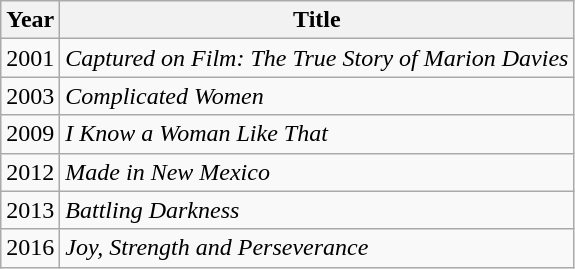<table class="wikitable sortable">
<tr>
<th>Year</th>
<th>Title</th>
</tr>
<tr>
<td>2001</td>
<td><em>Captured on Film: The True Story of Marion Davies</em></td>
</tr>
<tr>
<td>2003</td>
<td><em>Complicated Women</em></td>
</tr>
<tr>
<td>2009</td>
<td><em>I Know a Woman Like That</em></td>
</tr>
<tr>
<td>2012</td>
<td><em>Made in New Mexico</em></td>
</tr>
<tr>
<td>2013</td>
<td><em>Battling Darkness</em></td>
</tr>
<tr>
<td>2016</td>
<td><em>Joy, Strength and Perseverance</em></td>
</tr>
</table>
